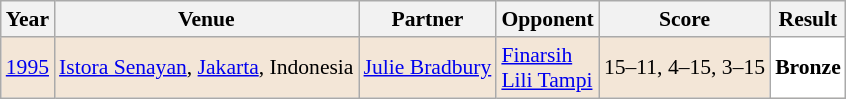<table class="sortable wikitable" style="font-size: 90%;">
<tr>
<th>Year</th>
<th>Venue</th>
<th>Partner</th>
<th>Opponent</th>
<th>Score</th>
<th>Result</th>
</tr>
<tr style="background:#F3E6D7">
<td align="center"><a href='#'>1995</a></td>
<td align="left"><a href='#'>Istora Senayan</a>, <a href='#'>Jakarta</a>, Indonesia</td>
<td align="left"> <a href='#'>Julie Bradbury</a></td>
<td align="left"> <a href='#'>Finarsih</a><br> <a href='#'>Lili Tampi</a></td>
<td align="left">15–11, 4–15, 3–15</td>
<td style="text-align:left; background:white"> <strong>Bronze</strong></td>
</tr>
</table>
